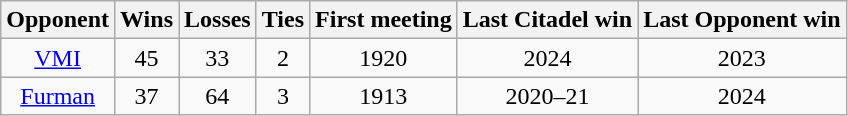<table class="wikitable">
<tr>
<th>Opponent</th>
<th>Wins</th>
<th>Losses</th>
<th>Ties</th>
<th>First meeting</th>
<th>Last Citadel win</th>
<th>Last Opponent win</th>
</tr>
<tr align="center">
<td><a href='#'>VMI</a></td>
<td>45</td>
<td>33</td>
<td>2</td>
<td>1920</td>
<td>2024</td>
<td>2023</td>
</tr>
<tr align="center">
<td><a href='#'>Furman</a></td>
<td>37</td>
<td>64</td>
<td>3</td>
<td>1913</td>
<td>2020–21</td>
<td>2024</td>
</tr>
</table>
